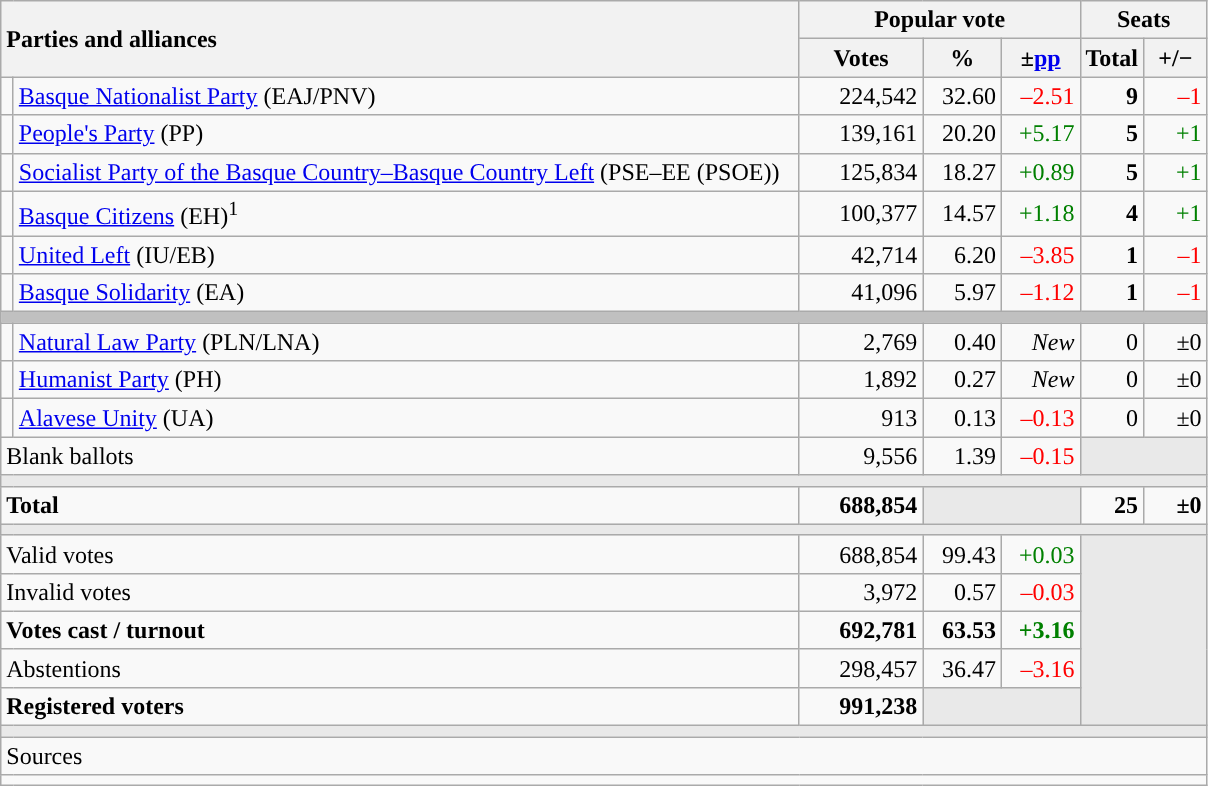<table class="wikitable" style="text-align:right;">
<tr>
<th style="text-align:left;" rowspan="2" colspan="2" width="525">Parties and alliances</th>
<th colspan="3">Popular vote</th>
<th colspan="2">Seats</th>
</tr>
<tr>
<th width="75">Votes</th>
<th width="45">%</th>
<th width="45">±<a href='#'>pp</a></th>
<th width="35">Total</th>
<th width="35">+/−</th>
</tr>
<tr>
<td width="1" style="color:inherit;background:"></td>
<td align="left"><a href='#'>Basque Nationalist Party</a> (EAJ/PNV)</td>
<td>224,542</td>
<td>32.60</td>
<td style="color:red;">–2.51</td>
<td><strong>9</strong></td>
<td style="color:red;">–1</td>
</tr>
<tr>
<td style="color:inherit;background:"></td>
<td align="left"><a href='#'>People's Party</a> (PP)</td>
<td>139,161</td>
<td>20.20</td>
<td style="color:green;">+5.17</td>
<td><strong>5</strong></td>
<td style="color:green;">+1</td>
</tr>
<tr>
<td style="color:inherit;background:"></td>
<td align="left"><a href='#'>Socialist Party of the Basque Country–Basque Country Left</a> (PSE–EE (PSOE))</td>
<td>125,834</td>
<td>18.27</td>
<td style="color:green;">+0.89</td>
<td><strong>5</strong></td>
<td style="color:green;">+1</td>
</tr>
<tr>
<td style="color:inherit;background:"></td>
<td align="left"><a href='#'>Basque Citizens</a> (EH)<sup>1</sup></td>
<td>100,377</td>
<td>14.57</td>
<td style="color:green;">+1.18</td>
<td><strong>4</strong></td>
<td style="color:green;">+1</td>
</tr>
<tr>
<td style="color:inherit;background:"></td>
<td align="left"><a href='#'>United Left</a> (IU/EB)</td>
<td>42,714</td>
<td>6.20</td>
<td style="color:red;">–3.85</td>
<td><strong>1</strong></td>
<td style="color:red;">–1</td>
</tr>
<tr>
<td style="color:inherit;background:"></td>
<td align="left"><a href='#'>Basque Solidarity</a> (EA)</td>
<td>41,096</td>
<td>5.97</td>
<td style="color:red;">–1.12</td>
<td><strong>1</strong></td>
<td style="color:red;">–1</td>
</tr>
<tr>
<td colspan="7" bgcolor="#C0C0C0"></td>
</tr>
<tr>
<td style="color:inherit;background:"></td>
<td align="left"><a href='#'>Natural Law Party</a> (PLN/LNA)</td>
<td>2,769</td>
<td>0.40</td>
<td><em>New</em></td>
<td>0</td>
<td>±0</td>
</tr>
<tr>
<td style="color:inherit;background:"></td>
<td align="left"><a href='#'>Humanist Party</a> (PH)</td>
<td>1,892</td>
<td>0.27</td>
<td><em>New</em></td>
<td>0</td>
<td>±0</td>
</tr>
<tr>
<td style="color:inherit;background:"></td>
<td align="left"><a href='#'>Alavese Unity</a> (UA)</td>
<td>913</td>
<td>0.13</td>
<td style="color:red;">–0.13</td>
<td>0</td>
<td>±0</td>
</tr>
<tr>
<td align="left" colspan="2">Blank ballots</td>
<td>9,556</td>
<td>1.39</td>
<td style="color:red;">–0.15</td>
<td bgcolor="#E9E9E9" colspan="2"></td>
</tr>
<tr>
<td colspan="7" bgcolor="#E9E9E9"></td>
</tr>
<tr style="font-weight:bold;">
<td align="left" colspan="2">Total</td>
<td>688,854</td>
<td bgcolor="#E9E9E9" colspan="2"></td>
<td>25</td>
<td>±0</td>
</tr>
<tr>
<td colspan="7" bgcolor="#E9E9E9"></td>
</tr>
<tr>
<td align="left" colspan="2">Valid votes</td>
<td>688,854</td>
<td>99.43</td>
<td style="color:green;">+0.03</td>
<td bgcolor="#E9E9E9" colspan="2" rowspan="5"></td>
</tr>
<tr>
<td align="left" colspan="2">Invalid votes</td>
<td>3,972</td>
<td>0.57</td>
<td style="color:red;">–0.03</td>
</tr>
<tr style="font-weight:bold;">
<td align="left" colspan="2">Votes cast / turnout</td>
<td>692,781</td>
<td>63.53</td>
<td style="color:green;">+3.16</td>
</tr>
<tr>
<td align="left" colspan="2">Abstentions</td>
<td>298,457</td>
<td>36.47</td>
<td style="color:red;">–3.16</td>
</tr>
<tr style="font-weight:bold;">
<td align="left" colspan="2">Registered voters</td>
<td>991,238</td>
<td bgcolor="#E9E9E9" colspan="2"></td>
</tr>
<tr>
<td colspan="7" bgcolor="#E9E9E9"></td>
</tr>
<tr>
<td align="left" colspan="7">Sources</td>
</tr>
<tr>
<td colspan="7" style="text-align:left; max-width:790px;"></td>
</tr>
</table>
